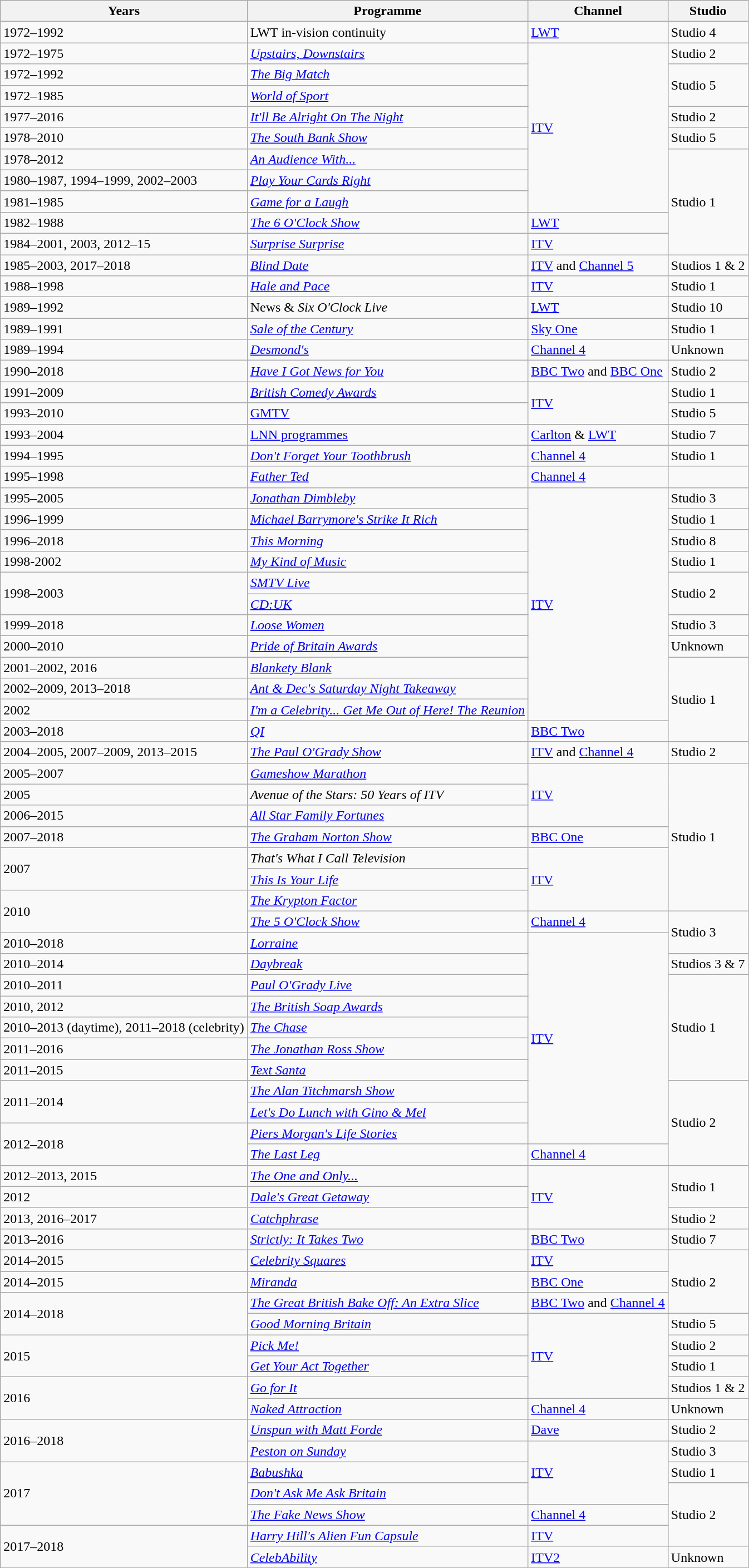<table class="wikitable sortable">
<tr>
<th>Years</th>
<th>Programme</th>
<th>Channel</th>
<th>Studio</th>
</tr>
<tr>
<td>1972–1992</td>
<td>LWT in-vision continuity</td>
<td><a href='#'>LWT</a> </td>
<td>Studio 4</td>
</tr>
<tr>
<td>1972–1975</td>
<td><em><a href='#'>Upstairs, Downstairs</a></em></td>
<td rowspan="8"><a href='#'>ITV</a></td>
<td>Studio 2</td>
</tr>
<tr>
<td>1972–1992</td>
<td><em><a href='#'>The Big Match</a></em></td>
<td rowspan="2">Studio 5</td>
</tr>
<tr>
<td>1972–1985</td>
<td><em><a href='#'>World of Sport</a></em></td>
</tr>
<tr>
<td>1977–2016</td>
<td><em><a href='#'>It'll Be Alright On The Night</a></em></td>
<td>Studio 2</td>
</tr>
<tr>
<td>1978–2010</td>
<td><em><a href='#'>The South Bank Show</a></em></td>
<td>Studio 5</td>
</tr>
<tr>
<td>1978–2012</td>
<td><em><a href='#'>An Audience With...</a></em></td>
<td rowspan="5">Studio 1</td>
</tr>
<tr>
<td>1980–1987, 1994–1999, 2002–2003</td>
<td><em><a href='#'>Play Your Cards Right</a></em></td>
</tr>
<tr>
<td>1981–1985</td>
<td><em><a href='#'>Game for a Laugh</a></em></td>
</tr>
<tr>
<td>1982–1988</td>
<td><em><a href='#'>The 6 O'Clock Show</a></em></td>
<td><a href='#'>LWT</a> </td>
</tr>
<tr>
<td>1984–2001, 2003, 2012–15</td>
<td><em><a href='#'>Surprise Surprise</a></em></td>
<td><a href='#'>ITV</a></td>
</tr>
<tr>
<td>1985–2003, 2017–2018</td>
<td><em><a href='#'>Blind Date</a></em></td>
<td><a href='#'>ITV</a> and <a href='#'>Channel 5</a></td>
<td>Studios 1 & 2</td>
</tr>
<tr>
<td>1988–1998</td>
<td><em><a href='#'>Hale and Pace</a></em></td>
<td><a href='#'>ITV</a></td>
<td>Studio 1</td>
</tr>
<tr>
<td>1989–1992</td>
<td>News & <em>Six O'Clock Live</em></td>
<td><a href='#'>LWT</a> </td>
<td>Studio 10</td>
</tr>
<tr>
</tr>
<tr>
<td>1989–1991</td>
<td><em><a href='#'>Sale of the Century</a></em></td>
<td><a href='#'>Sky One</a></td>
<td>Studio 1</td>
</tr>
<tr>
<td>1989–1994</td>
<td><em><a href='#'>Desmond's</a></em></td>
<td><a href='#'>Channel 4</a></td>
<td>Unknown</td>
</tr>
<tr>
<td>1990–2018</td>
<td><em><a href='#'>Have I Got News for You</a></em></td>
<td><a href='#'>BBC Two</a> and <a href='#'>BBC One</a></td>
<td>Studio 2</td>
</tr>
<tr>
<td>1991–2009</td>
<td><em><a href='#'>British Comedy Awards</a></em></td>
<td rowspan="2"><a href='#'>ITV</a></td>
<td>Studio 1</td>
</tr>
<tr>
<td>1993–2010</td>
<td><a href='#'>GMTV</a></td>
<td>Studio 5</td>
</tr>
<tr>
<td>1993–2004</td>
<td><a href='#'>LNN programmes</a></td>
<td><a href='#'>Carlton</a> & <a href='#'>LWT</a> </td>
<td>Studio 7</td>
</tr>
<tr>
<td>1994–1995</td>
<td><em><a href='#'>Don't Forget Your Toothbrush</a></em></td>
<td><a href='#'>Channel 4</a></td>
<td>Studio 1</td>
</tr>
<tr>
<td>1995–1998</td>
<td><em><a href='#'>Father Ted</a></em></td>
<td><a href='#'>Channel 4</a></td>
<td></td>
</tr>
<tr>
<td>1995–2005</td>
<td><em><a href='#'>Jonathan Dimbleby</a></em></td>
<td rowspan="11"><a href='#'>ITV</a></td>
<td>Studio 3</td>
</tr>
<tr>
<td>1996–1999</td>
<td><em><a href='#'>Michael Barrymore's Strike It Rich</a></em></td>
<td>Studio 1</td>
</tr>
<tr>
<td>1996–2018</td>
<td><em><a href='#'>This Morning</a></em></td>
<td>Studio 8</td>
</tr>
<tr>
<td>1998-2002</td>
<td><em><a href='#'>My Kind of Music</a></em></td>
<td>Studio 1</td>
</tr>
<tr>
<td rowspan="2">1998–2003</td>
<td><em><a href='#'>SMTV Live</a></em></td>
<td rowspan="2">Studio 2</td>
</tr>
<tr>
<td><em><a href='#'>CD:UK</a></em></td>
</tr>
<tr>
<td>1999–2018</td>
<td><em><a href='#'>Loose Women</a></em></td>
<td>Studio 3</td>
</tr>
<tr>
<td>2000–2010</td>
<td><em><a href='#'>Pride of Britain Awards</a></em></td>
<td>Unknown</td>
</tr>
<tr>
<td>2001–2002, 2016</td>
<td><em><a href='#'>Blankety Blank</a></em></td>
<td rowspan="4">Studio 1</td>
</tr>
<tr>
<td>2002–2009, 2013–2018</td>
<td><em><a href='#'>Ant & Dec's Saturday Night Takeaway</a></em></td>
</tr>
<tr>
<td>2002</td>
<td><em><a href='#'>I'm a Celebrity... Get Me Out of Here! The Reunion</a></em></td>
</tr>
<tr>
<td>2003–2018</td>
<td><em><a href='#'>QI</a></em></td>
<td><a href='#'>BBC Two</a></td>
</tr>
<tr>
<td>2004–2005, 2007–2009, 2013–2015</td>
<td><em><a href='#'>The Paul O'Grady Show</a></em></td>
<td><a href='#'>ITV</a> and <a href='#'>Channel 4</a></td>
<td>Studio 2</td>
</tr>
<tr>
<td>2005–2007</td>
<td><em><a href='#'>Gameshow Marathon</a></em></td>
<td rowspan="3"><a href='#'>ITV</a></td>
<td rowspan="7">Studio 1</td>
</tr>
<tr>
<td>2005</td>
<td><em>Avenue of the Stars: 50 Years of ITV</em></td>
</tr>
<tr>
<td>2006–2015</td>
<td><em><a href='#'>All Star Family Fortunes</a></em></td>
</tr>
<tr>
<td>2007–2018</td>
<td><em><a href='#'>The Graham Norton Show</a></em></td>
<td><a href='#'>BBC One</a></td>
</tr>
<tr>
<td rowspan="2">2007</td>
<td><em>That's What I Call Television</em></td>
<td rowspan="3"><a href='#'>ITV</a></td>
</tr>
<tr>
<td><em><a href='#'>This Is Your Life</a></em></td>
</tr>
<tr>
<td rowspan="2">2010</td>
<td><em><a href='#'>The Krypton Factor</a></em></td>
</tr>
<tr>
<td><em><a href='#'>The 5 O'Clock Show</a></em></td>
<td><a href='#'>Channel 4</a></td>
<td rowspan="2">Studio 3</td>
</tr>
<tr>
<td>2010–2018</td>
<td><em><a href='#'>Lorraine</a></em></td>
<td rowspan="10"><a href='#'>ITV</a></td>
</tr>
<tr>
<td>2010–2014</td>
<td><em><a href='#'>Daybreak</a></em></td>
<td>Studios 3 & 7</td>
</tr>
<tr>
<td>2010–2011</td>
<td><em><a href='#'>Paul O'Grady Live</a></em></td>
<td rowspan="5">Studio 1</td>
</tr>
<tr>
<td>2010, 2012</td>
<td><em><a href='#'>The British Soap Awards</a></em></td>
</tr>
<tr>
<td>2010–2013 (daytime), 2011–2018 (celebrity)</td>
<td><em><a href='#'>The Chase</a></em></td>
</tr>
<tr>
<td>2011–2016</td>
<td><em><a href='#'>The Jonathan Ross Show</a></em></td>
</tr>
<tr>
<td>2011–2015</td>
<td><em><a href='#'>Text Santa</a></em></td>
</tr>
<tr>
<td rowspan="2">2011–2014</td>
<td><em><a href='#'>The Alan Titchmarsh Show</a></em></td>
<td rowspan="4">Studio 2</td>
</tr>
<tr>
<td><em><a href='#'>Let's Do Lunch with Gino & Mel</a></em></td>
</tr>
<tr>
<td rowspan="2">2012–2018</td>
<td><em><a href='#'>Piers Morgan's Life Stories</a></em></td>
</tr>
<tr>
<td><em><a href='#'>The Last Leg</a></em></td>
<td><a href='#'>Channel 4</a></td>
</tr>
<tr>
<td>2012–2013, 2015</td>
<td><em><a href='#'>The One and Only...</a></em></td>
<td rowspan="3"><a href='#'>ITV</a></td>
<td rowspan="2">Studio 1</td>
</tr>
<tr>
<td>2012</td>
<td><em><a href='#'>Dale's Great Getaway</a></em></td>
</tr>
<tr>
<td>2013, 2016–2017</td>
<td><em><a href='#'>Catchphrase</a></em></td>
<td>Studio 2</td>
</tr>
<tr>
<td>2013–2016</td>
<td><em><a href='#'>Strictly: It Takes Two</a></em></td>
<td><a href='#'>BBC Two</a></td>
<td>Studio 7</td>
</tr>
<tr>
<td>2014–2015</td>
<td><em><a href='#'>Celebrity Squares</a></em></td>
<td><a href='#'>ITV</a></td>
<td rowspan="3">Studio 2</td>
</tr>
<tr>
<td>2014–2015</td>
<td><em><a href='#'>Miranda</a></em></td>
<td><a href='#'>BBC One</a></td>
</tr>
<tr>
<td rowspan="2">2014–2018</td>
<td><em><a href='#'>The Great British Bake Off: An Extra Slice</a></em></td>
<td><a href='#'>BBC Two</a> and <a href='#'>Channel 4</a></td>
</tr>
<tr>
<td><em><a href='#'>Good Morning Britain</a></em></td>
<td rowspan="4"><a href='#'>ITV</a></td>
<td>Studio 5</td>
</tr>
<tr>
<td rowspan="2">2015</td>
<td><em><a href='#'>Pick Me!</a></em></td>
<td>Studio 2</td>
</tr>
<tr>
<td><em><a href='#'>Get Your Act Together</a></em></td>
<td>Studio 1</td>
</tr>
<tr>
<td rowspan="2">2016</td>
<td><em><a href='#'>Go for It</a></em></td>
<td>Studios 1 & 2</td>
</tr>
<tr>
<td><em><a href='#'>Naked Attraction</a></em></td>
<td><a href='#'>Channel 4</a></td>
<td>Unknown</td>
</tr>
<tr>
<td rowspan="2">2016–2018</td>
<td><em><a href='#'>Unspun with Matt Forde</a></em></td>
<td><a href='#'>Dave</a></td>
<td>Studio 2</td>
</tr>
<tr>
<td><em><a href='#'>Peston on Sunday</a></em></td>
<td rowspan="3"><a href='#'>ITV</a></td>
<td>Studio 3</td>
</tr>
<tr>
<td rowspan="3">2017</td>
<td><em><a href='#'>Babushka</a></em></td>
<td>Studio 1</td>
</tr>
<tr>
<td><em><a href='#'>Don't Ask Me Ask Britain</a></em></td>
<td rowspan="3">Studio 2</td>
</tr>
<tr>
<td><em><a href='#'>The Fake News Show</a></em></td>
<td><a href='#'>Channel 4</a></td>
</tr>
<tr>
<td rowspan="2">2017–2018</td>
<td><em><a href='#'>Harry Hill's Alien Fun Capsule</a></em></td>
<td><a href='#'>ITV</a></td>
</tr>
<tr>
<td><em><a href='#'>CelebAbility</a></em></td>
<td><a href='#'>ITV2</a></td>
<td>Unknown</td>
</tr>
</table>
